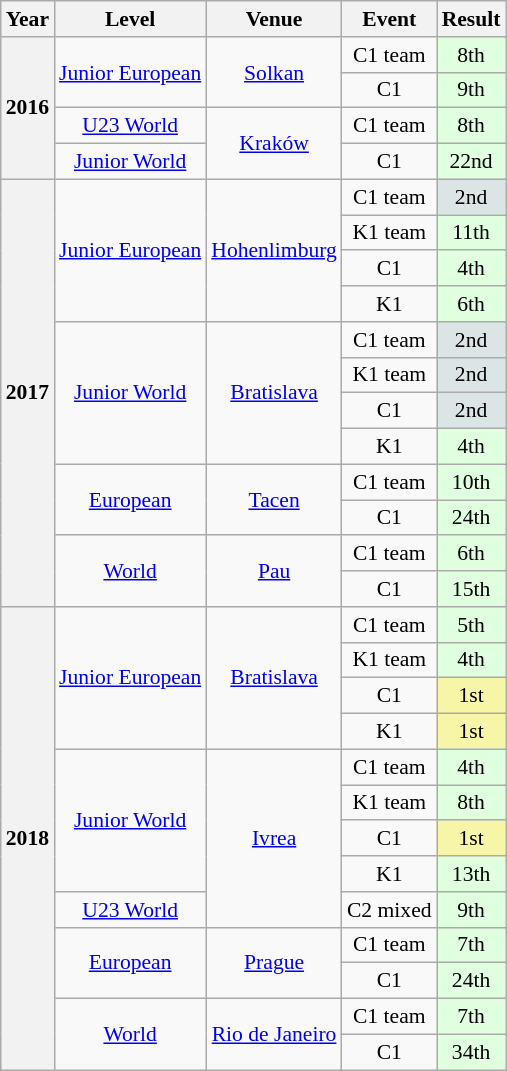<table class="wikitable" style="font-size: 90%; text-align: center">
<tr>
<th>Year</th>
<th>Level</th>
<th>Venue</th>
<th>Event</th>
<th>Result</th>
</tr>
<tr>
<th rowspan=4>2016</th>
<td rowspan=2><a href='#'>Junior European</a></td>
<td rowspan=2> <a href='#'>Solkan</a></td>
<td>C1 team</td>
<td style="background:#DFFFDF;">8th</td>
</tr>
<tr>
<td>C1</td>
<td style="background:#DFFFDF;">9th</td>
</tr>
<tr>
<td><a href='#'>U23 World</a></td>
<td rowspan=2> <a href='#'>Kraków</a></td>
<td>C1 team</td>
<td style="background:#DFFFDF;">8th</td>
</tr>
<tr>
<td><a href='#'>Junior World</a></td>
<td>C1</td>
<td style="background:#DFFFDF;">22nd</td>
</tr>
<tr>
<th rowspan=12>2017</th>
<td rowspan=4><a href='#'>Junior European</a></td>
<td rowspan=4> <a href='#'>Hohenlimburg</a></td>
<td>C1 team</td>
<td style="background:#DCE5E5;">2nd</td>
</tr>
<tr>
<td>K1 team</td>
<td style="background:#DFFFDF;">11th</td>
</tr>
<tr>
<td>C1</td>
<td style="background:#DFFFDF;">4th</td>
</tr>
<tr>
<td>K1</td>
<td style="background:#DFFFDF;">6th</td>
</tr>
<tr>
<td rowspan=4><a href='#'>Junior World</a></td>
<td rowspan=4> <a href='#'>Bratislava</a></td>
<td>C1 team</td>
<td style="background:#DCE5E5;">2nd</td>
</tr>
<tr>
<td>K1 team</td>
<td style="background:#DCE5E5;">2nd</td>
</tr>
<tr>
<td>C1</td>
<td style="background:#DCE5E5;">2nd</td>
</tr>
<tr>
<td>K1</td>
<td style="background:#DFFFDF;">4th</td>
</tr>
<tr>
<td rowspan=2><a href='#'>European</a></td>
<td rowspan=2> <a href='#'>Tacen</a></td>
<td>C1 team</td>
<td style="background:#DFFFDF;">10th</td>
</tr>
<tr>
<td>C1</td>
<td style="background:#DFFFDF;">24th</td>
</tr>
<tr>
<td rowspan=2><a href='#'>World</a></td>
<td rowspan=2> <a href='#'>Pau</a></td>
<td>C1 team</td>
<td style="background:#DFFFDF;">6th</td>
</tr>
<tr>
<td>C1</td>
<td style="background:#DFFFDF;">15th</td>
</tr>
<tr>
<th rowspan=13>2018</th>
<td rowspan=4><a href='#'>Junior European</a></td>
<td rowspan=4> <a href='#'>Bratislava</a></td>
<td>C1 team</td>
<td style="background:#DFFFDF;">5th</td>
</tr>
<tr>
<td>K1 team</td>
<td style="background:#DFFFDF;">4th</td>
</tr>
<tr>
<td>C1</td>
<td style="background:#F7F6A8;">1st</td>
</tr>
<tr>
<td>K1</td>
<td style="background:#F7F6A8;">1st</td>
</tr>
<tr>
<td rowspan=4><a href='#'>Junior World</a></td>
<td rowspan=5> <a href='#'>Ivrea</a></td>
<td>C1 team</td>
<td style="background:#DFFFDF;">4th</td>
</tr>
<tr>
<td>K1 team</td>
<td style="background:#DFFFDF;">8th</td>
</tr>
<tr>
<td>C1</td>
<td style="background:#F7F6A8;">1st</td>
</tr>
<tr>
<td>K1</td>
<td style="background:#DFFFDF;">13th</td>
</tr>
<tr>
<td><a href='#'>U23 World</a></td>
<td>C2 mixed</td>
<td style="background:#DFFFDF;">9th</td>
</tr>
<tr>
<td rowspan=2><a href='#'>European</a></td>
<td rowspan=2> <a href='#'>Prague</a></td>
<td>C1 team</td>
<td style="background:#DFFFDF;">7th</td>
</tr>
<tr>
<td>C1</td>
<td style="background:#DFFFDF;">24th</td>
</tr>
<tr>
<td rowspan=2><a href='#'>World</a></td>
<td rowspan=2> <a href='#'>Rio de Janeiro</a></td>
<td>C1 team</td>
<td style="background:#DFFFDF;">7th</td>
</tr>
<tr>
<td>C1</td>
<td style="background:#DFFFDF;">34th</td>
</tr>
</table>
